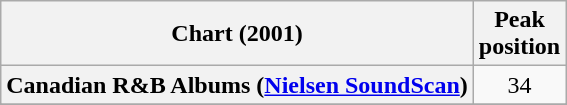<table class="wikitable sortable plainrowheaders">
<tr>
<th>Chart (2001)</th>
<th>Peak<br>position</th>
</tr>
<tr>
<th scope="row">Canadian R&B Albums (<a href='#'>Nielsen SoundScan</a>)</th>
<td style="text-align:center;">34</td>
</tr>
<tr>
</tr>
<tr>
</tr>
</table>
